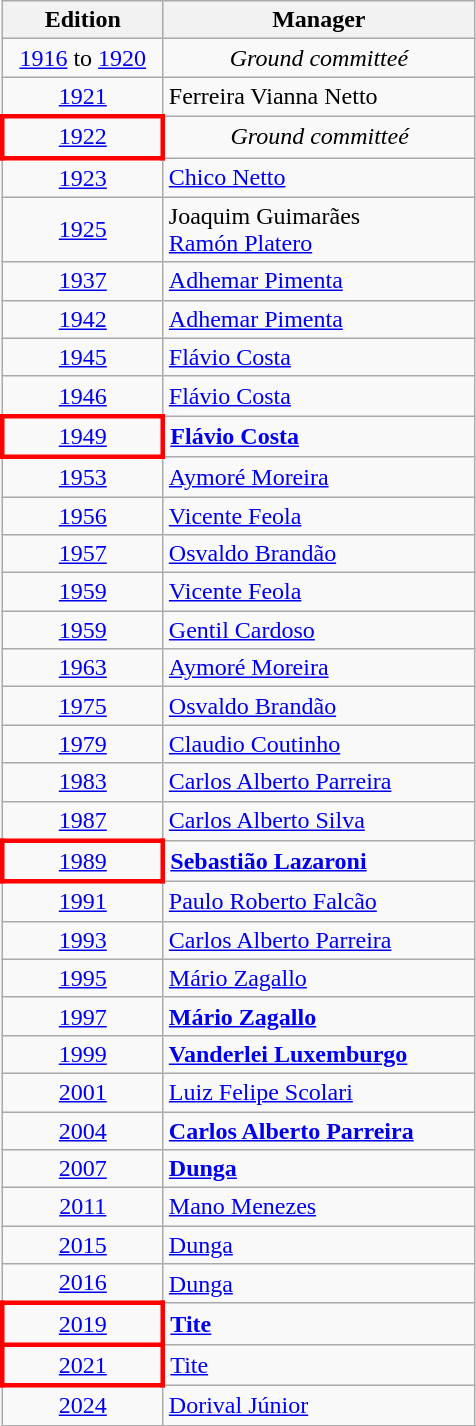<table class="wikitable">
<tr>
<th width=100>Edition</th>
<th width=200>Manager</th>
</tr>
<tr>
<td align=center><a href='#'>1916</a> to <a href='#'>1920</a></td>
<td align=center><em>Ground committeé</em></td>
</tr>
<tr>
<td align=center> <a href='#'>1921</a></td>
<td>Ferreira Vianna Netto</td>
</tr>
<tr>
<td align=center style="border: 3px solid red"> <a href='#'>1922</a></td>
<td align=center><em>Ground committeé</em></td>
</tr>
<tr>
<td align=center> <a href='#'>1923</a></td>
<td><a href='#'>Chico Netto</a></td>
</tr>
<tr>
<td align=center> <a href='#'>1925</a></td>
<td>Joaquim Guimarães <br>  <a href='#'>Ramón Platero</a></td>
</tr>
<tr>
<td align=center> <a href='#'>1937</a></td>
<td><a href='#'>Adhemar Pimenta</a></td>
</tr>
<tr>
<td align=center> <a href='#'>1942</a></td>
<td><a href='#'>Adhemar Pimenta</a></td>
</tr>
<tr>
<td align=center> <a href='#'>1945</a></td>
<td><a href='#'>Flávio Costa</a></td>
</tr>
<tr>
<td align=center> <a href='#'>1946</a></td>
<td><a href='#'>Flávio Costa</a></td>
</tr>
<tr>
<td align=center style="border: 3px solid red"> <a href='#'>1949</a></td>
<td><strong><a href='#'>Flávio Costa</a></strong></td>
</tr>
<tr>
<td align=center> <a href='#'>1953</a></td>
<td><a href='#'>Aymoré Moreira</a></td>
</tr>
<tr>
<td align=center> <a href='#'>1956</a></td>
<td><a href='#'>Vicente Feola</a></td>
</tr>
<tr>
<td align=center> <a href='#'>1957</a></td>
<td><a href='#'>Osvaldo Brandão</a></td>
</tr>
<tr>
<td align=center> <a href='#'>1959</a></td>
<td><a href='#'>Vicente Feola</a></td>
</tr>
<tr>
<td align=center> <a href='#'>1959</a></td>
<td><a href='#'>Gentil Cardoso</a></td>
</tr>
<tr>
<td align=center> <a href='#'>1963</a></td>
<td><a href='#'>Aymoré Moreira</a></td>
</tr>
<tr>
<td align=center><a href='#'>1975</a></td>
<td><a href='#'>Osvaldo Brandão</a></td>
</tr>
<tr>
<td align=center><a href='#'>1979</a></td>
<td><a href='#'>Claudio Coutinho</a></td>
</tr>
<tr>
<td align=center><a href='#'>1983</a></td>
<td><a href='#'>Carlos Alberto Parreira</a></td>
</tr>
<tr>
<td align=center> <a href='#'>1987</a></td>
<td><a href='#'>Carlos Alberto Silva</a></td>
</tr>
<tr>
<td align=center style="border: 3px solid red"> <a href='#'>1989</a></td>
<td><strong><a href='#'>Sebastião Lazaroni</a></strong></td>
</tr>
<tr>
<td align=center> <a href='#'>1991</a></td>
<td><a href='#'>Paulo Roberto Falcão</a></td>
</tr>
<tr>
<td align=center> <a href='#'>1993</a></td>
<td><a href='#'>Carlos Alberto Parreira</a></td>
</tr>
<tr>
<td align=center> <a href='#'>1995</a></td>
<td><a href='#'>Mário Zagallo</a></td>
</tr>
<tr>
<td align=center> <a href='#'>1997</a></td>
<td><strong><a href='#'>Mário Zagallo</a></strong></td>
</tr>
<tr>
<td align=center> <a href='#'>1999</a></td>
<td><strong><a href='#'>Vanderlei Luxemburgo</a></strong></td>
</tr>
<tr>
<td align=center> <a href='#'>2001</a></td>
<td><a href='#'>Luiz Felipe Scolari</a></td>
</tr>
<tr>
<td align=center> <a href='#'>2004</a></td>
<td><strong><a href='#'>Carlos Alberto Parreira</a></strong></td>
</tr>
<tr>
<td align=center> <a href='#'>2007</a></td>
<td><strong><a href='#'>Dunga</a></strong></td>
</tr>
<tr>
<td align=center> <a href='#'>2011</a></td>
<td><a href='#'>Mano Menezes</a></td>
</tr>
<tr>
<td align=center> <a href='#'>2015</a></td>
<td><a href='#'>Dunga</a></td>
</tr>
<tr>
<td align=center> <a href='#'>2016</a></td>
<td><a href='#'>Dunga</a></td>
</tr>
<tr>
<td align=center style="border: 3px solid red"> <a href='#'>2019</a></td>
<td><strong><a href='#'>Tite</a></strong></td>
</tr>
<tr>
<td align=center style="border: 3px solid red"> <a href='#'>2021</a></td>
<td><a href='#'>Tite</a></td>
</tr>
<tr>
<td align=center> <a href='#'>2024</a></td>
<td><a href='#'>Dorival Júnior</a></td>
</tr>
</table>
